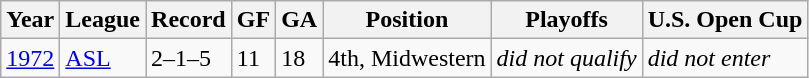<table class="wikitable">
<tr>
<th>Year</th>
<th>League</th>
<th>Record</th>
<th>GF</th>
<th>GA</th>
<th>Position</th>
<th>Playoffs</th>
<th>U.S. Open Cup</th>
</tr>
<tr>
<td><a href='#'>1972</a></td>
<td><a href='#'>ASL</a></td>
<td>2–1–5</td>
<td>11</td>
<td>18</td>
<td>4th, Midwestern</td>
<td><em>did not qualify</em></td>
<td><em>did not enter</em></td>
</tr>
</table>
